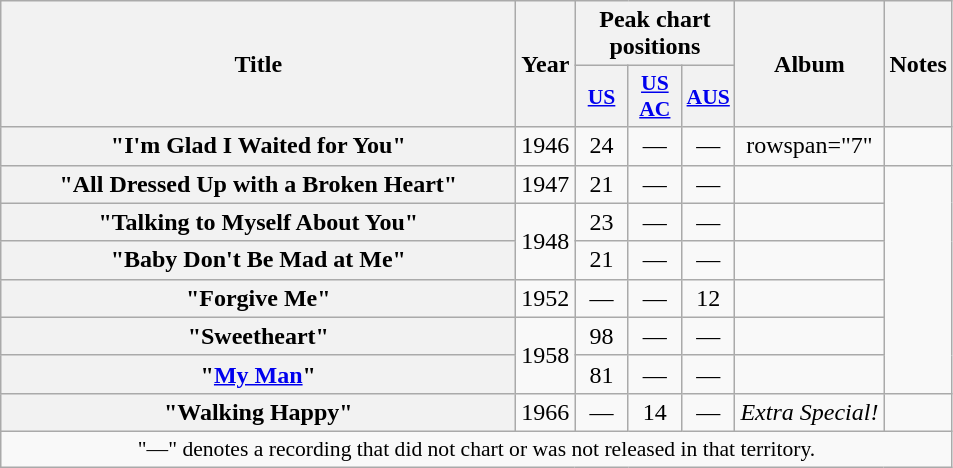<table class="wikitable plainrowheaders" style="text-align:center;" border="1">
<tr>
<th scope="col" rowspan="2" style="width:21em;">Title</th>
<th scope="col" rowspan="2">Year</th>
<th scope="col" colspan="3">Peak chart positions</th>
<th scope="col" rowspan="2">Album</th>
<th scope="col" rowspan="2">Notes</th>
</tr>
<tr>
<th scope="col" style="width:2em;font-size:90%;"><a href='#'>US</a><br></th>
<th scope="col" style="width:2em;font-size:90%;"><a href='#'>US AC</a><br></th>
<th scope="col" style="width:2em;font-size:90%;"><a href='#'>AUS</a><br></th>
</tr>
<tr>
<th scope="row">"I'm Glad I Waited for You"</th>
<td>1946</td>
<td>24</td>
<td>—</td>
<td>—</td>
<td>rowspan="7" </td>
<td></td>
</tr>
<tr>
<th scope="row">"All Dressed Up with a Broken Heart"</th>
<td>1947</td>
<td>21</td>
<td>—</td>
<td>—</td>
<td></td>
</tr>
<tr>
<th scope="row">"Talking to Myself About You"</th>
<td rowspan="2">1948</td>
<td>23</td>
<td>—</td>
<td>—</td>
<td></td>
</tr>
<tr>
<th scope="row">"Baby Don't Be Mad at Me"</th>
<td>21</td>
<td>—</td>
<td>—</td>
<td></td>
</tr>
<tr>
<th scope="row">"Forgive Me"</th>
<td>1952</td>
<td>—</td>
<td>—</td>
<td>12</td>
<td></td>
</tr>
<tr>
<th scope="row">"Sweetheart"</th>
<td rowspan="2">1958</td>
<td>98</td>
<td>—</td>
<td>—</td>
<td></td>
</tr>
<tr>
<th scope="row">"<a href='#'>My Man</a>"</th>
<td>81</td>
<td>—</td>
<td>—</td>
<td></td>
</tr>
<tr>
<th scope="row">"Walking Happy"</th>
<td>1966</td>
<td>—</td>
<td>14</td>
<td>—</td>
<td><em>Extra Special!</em></td>
<td></td>
</tr>
<tr>
<td colspan="7" style="font-size:90%">"—" denotes a recording that did not chart or was not released in that territory.</td>
</tr>
</table>
